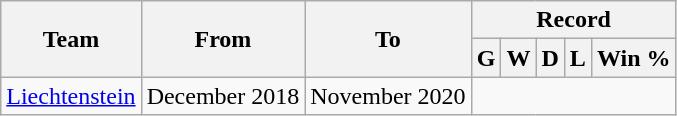<table class="wikitable" style="text-align: center">
<tr>
<th rowspan="2">Team</th>
<th rowspan="2">From</th>
<th rowspan="2">To</th>
<th colspan="5">Record</th>
</tr>
<tr>
<th>G</th>
<th>W</th>
<th>D</th>
<th>L</th>
<th>Win %</th>
</tr>
<tr>
<td align=left><a href='#'>Liechtenstein</a></td>
<td align=left>December 2018</td>
<td align=left>November 2020<br></td>
</tr>
</table>
